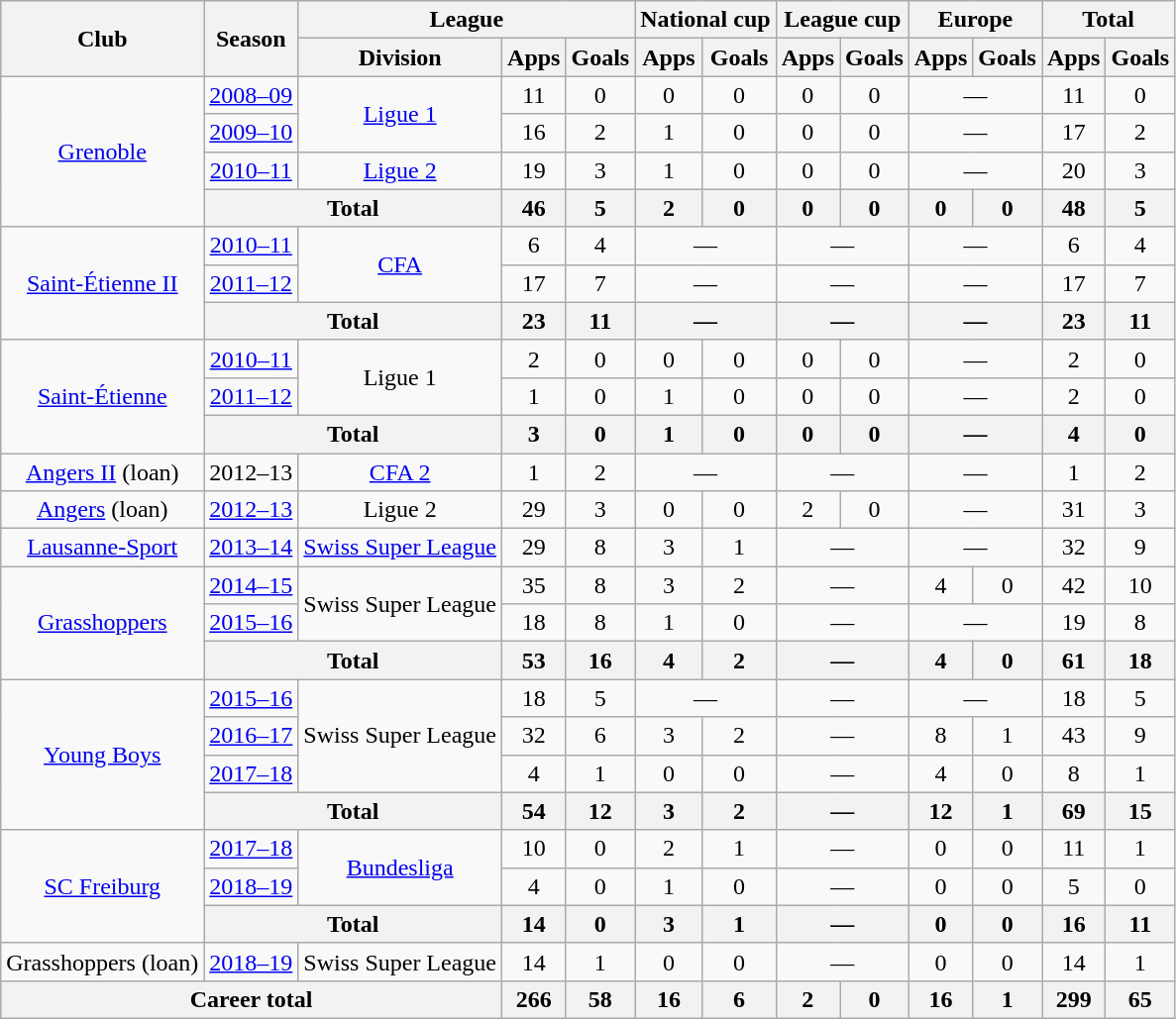<table class="wikitable" style="text-align: center">
<tr>
<th rowspan="2">Club</th>
<th rowspan="2">Season</th>
<th colspan="3">League</th>
<th colspan="2">National cup</th>
<th colspan="2">League cup</th>
<th colspan="2">Europe</th>
<th colspan="2">Total</th>
</tr>
<tr>
<th>Division</th>
<th>Apps</th>
<th>Goals</th>
<th>Apps</th>
<th>Goals</th>
<th>Apps</th>
<th>Goals</th>
<th>Apps</th>
<th>Goals</th>
<th>Apps</th>
<th>Goals</th>
</tr>
<tr>
<td rowspan="4"><a href='#'>Grenoble</a></td>
<td><a href='#'>2008–09</a></td>
<td rowspan="2"><a href='#'>Ligue 1</a></td>
<td>11</td>
<td>0</td>
<td>0</td>
<td>0</td>
<td>0</td>
<td>0</td>
<td colspan="2">—</td>
<td>11</td>
<td>0</td>
</tr>
<tr>
<td><a href='#'>2009–10</a></td>
<td>16</td>
<td>2</td>
<td>1</td>
<td>0</td>
<td>0</td>
<td>0</td>
<td colspan="2">—</td>
<td>17</td>
<td>2</td>
</tr>
<tr>
<td><a href='#'>2010–11</a></td>
<td><a href='#'>Ligue 2</a></td>
<td>19</td>
<td>3</td>
<td>1</td>
<td>0</td>
<td>0</td>
<td>0</td>
<td colspan="2">—</td>
<td>20</td>
<td>3</td>
</tr>
<tr>
<th colspan="2">Total</th>
<th>46</th>
<th>5</th>
<th>2</th>
<th>0</th>
<th>0</th>
<th>0</th>
<th>0</th>
<th>0</th>
<th>48</th>
<th>5</th>
</tr>
<tr>
<td rowspan="3"><a href='#'>Saint-Étienne II</a></td>
<td><a href='#'>2010–11</a></td>
<td rowspan="2"><a href='#'>CFA</a></td>
<td>6</td>
<td>4</td>
<td colspan="2">—</td>
<td colspan="2">—</td>
<td colspan="2">—</td>
<td>6</td>
<td>4</td>
</tr>
<tr>
<td><a href='#'>2011–12</a></td>
<td>17</td>
<td>7</td>
<td colspan="2">—</td>
<td colspan="2">—</td>
<td colspan="2">—</td>
<td>17</td>
<td>7</td>
</tr>
<tr>
<th colspan="2">Total</th>
<th>23</th>
<th>11</th>
<th colspan="2">—</th>
<th colspan="2">—</th>
<th colspan="2">—</th>
<th>23</th>
<th>11</th>
</tr>
<tr>
<td rowspan="3"><a href='#'>Saint-Étienne</a></td>
<td><a href='#'>2010–11</a></td>
<td rowspan="2">Ligue 1</td>
<td>2</td>
<td>0</td>
<td>0</td>
<td>0</td>
<td>0</td>
<td>0</td>
<td colspan="2">—</td>
<td>2</td>
<td>0</td>
</tr>
<tr>
<td><a href='#'>2011–12</a></td>
<td>1</td>
<td>0</td>
<td>1</td>
<td>0</td>
<td>0</td>
<td>0</td>
<td colspan="2">—</td>
<td>2</td>
<td>0</td>
</tr>
<tr>
<th colspan="2">Total</th>
<th>3</th>
<th>0</th>
<th>1</th>
<th>0</th>
<th>0</th>
<th>0</th>
<th colspan="2">—</th>
<th>4</th>
<th>0</th>
</tr>
<tr>
<td><a href='#'>Angers II</a> (loan)</td>
<td>2012–13</td>
<td><a href='#'>CFA 2</a></td>
<td>1</td>
<td>2</td>
<td colspan="2">—</td>
<td colspan="2">—</td>
<td colspan="2">—</td>
<td>1</td>
<td>2</td>
</tr>
<tr>
<td><a href='#'>Angers</a> (loan)</td>
<td><a href='#'>2012–13</a></td>
<td>Ligue 2</td>
<td>29</td>
<td>3</td>
<td>0</td>
<td>0</td>
<td>2</td>
<td>0</td>
<td colspan="2">—</td>
<td>31</td>
<td>3</td>
</tr>
<tr>
<td><a href='#'>Lausanne-Sport</a></td>
<td><a href='#'>2013–14</a></td>
<td><a href='#'>Swiss Super League</a></td>
<td>29</td>
<td>8</td>
<td>3</td>
<td>1</td>
<td colspan="2">—</td>
<td colspan="2">—</td>
<td>32</td>
<td>9</td>
</tr>
<tr>
<td rowspan="3"><a href='#'>Grasshoppers</a></td>
<td><a href='#'>2014–15</a></td>
<td rowspan="2">Swiss Super League</td>
<td>35</td>
<td>8</td>
<td>3</td>
<td>2</td>
<td colspan="2">—</td>
<td>4</td>
<td>0</td>
<td>42</td>
<td>10</td>
</tr>
<tr>
<td><a href='#'>2015–16</a></td>
<td>18</td>
<td>8</td>
<td>1</td>
<td>0</td>
<td colspan="2">—</td>
<td colspan="2">—</td>
<td>19</td>
<td>8</td>
</tr>
<tr>
<th colspan="2">Total</th>
<th>53</th>
<th>16</th>
<th>4</th>
<th>2</th>
<th colspan="2">—</th>
<th>4</th>
<th>0</th>
<th>61</th>
<th>18</th>
</tr>
<tr>
<td rowspan="4"><a href='#'>Young Boys</a></td>
<td><a href='#'>2015–16</a></td>
<td rowspan="3">Swiss Super League</td>
<td>18</td>
<td>5</td>
<td colspan="2">—</td>
<td colspan="2">—</td>
<td colspan="2">—</td>
<td>18</td>
<td>5</td>
</tr>
<tr>
<td><a href='#'>2016–17</a></td>
<td>32</td>
<td>6</td>
<td>3</td>
<td>2</td>
<td colspan="2">—</td>
<td>8</td>
<td>1</td>
<td>43</td>
<td>9</td>
</tr>
<tr>
<td><a href='#'>2017–18</a></td>
<td>4</td>
<td>1</td>
<td>0</td>
<td>0</td>
<td colspan="2">—</td>
<td>4</td>
<td>0</td>
<td>8</td>
<td>1</td>
</tr>
<tr>
<th colspan="2">Total</th>
<th>54</th>
<th>12</th>
<th>3</th>
<th>2</th>
<th colspan="2">—</th>
<th>12</th>
<th>1</th>
<th>69</th>
<th>15</th>
</tr>
<tr>
<td rowspan="3"><a href='#'>SC Freiburg</a></td>
<td><a href='#'>2017–18</a></td>
<td rowspan="2"><a href='#'>Bundesliga</a></td>
<td>10</td>
<td>0</td>
<td>2</td>
<td>1</td>
<td colspan="2">—</td>
<td>0</td>
<td>0</td>
<td>11</td>
<td>1</td>
</tr>
<tr>
<td><a href='#'>2018–19</a></td>
<td>4</td>
<td>0</td>
<td>1</td>
<td>0</td>
<td colspan="2">—</td>
<td>0</td>
<td>0</td>
<td>5</td>
<td>0</td>
</tr>
<tr>
<th colspan="2">Total</th>
<th>14</th>
<th>0</th>
<th>3</th>
<th>1</th>
<th colspan="2">—</th>
<th>0</th>
<th>0</th>
<th>16</th>
<th>11</th>
</tr>
<tr>
<td>Grasshoppers (loan)</td>
<td><a href='#'>2018–19</a></td>
<td>Swiss Super League</td>
<td>14</td>
<td>1</td>
<td>0</td>
<td>0</td>
<td colspan="2">—</td>
<td>0</td>
<td>0</td>
<td>14</td>
<td>1</td>
</tr>
<tr>
<th colspan="3">Career total</th>
<th>266</th>
<th>58</th>
<th>16</th>
<th>6</th>
<th>2</th>
<th>0</th>
<th>16</th>
<th>1</th>
<th>299</th>
<th>65</th>
</tr>
</table>
